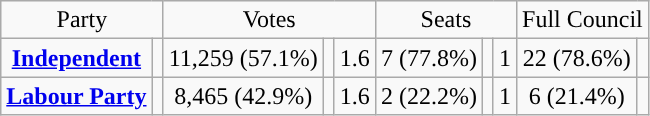<table class=wikitable style="text-align:center;">
<tr>
<td colspan=2>Party</td>
<td colspan=3>Votes</td>
<td colspan=3>Seats</td>
<td colspan=3>Full Council</td>
</tr>
<tr>
<td><strong><a href='#'>Independent</a></strong></td>
<td style="background:"></td>
<td>11,259 (57.1%)</td>
<td></td>
<td> 1.6</td>
<td>7 (77.8%)</td>
<td></td>
<td> 1</td>
<td>22 (78.6%)</td>
<td></td>
</tr>
<tr>
<td><strong><a href='#'>Labour Party</a></strong></td>
<td style="background:"></td>
<td>8,465 (42.9%)</td>
<td></td>
<td> 1.6</td>
<td>2 (22.2%)</td>
<td></td>
<td> 1</td>
<td>6 (21.4%)</td>
<td></td>
</tr>
</table>
